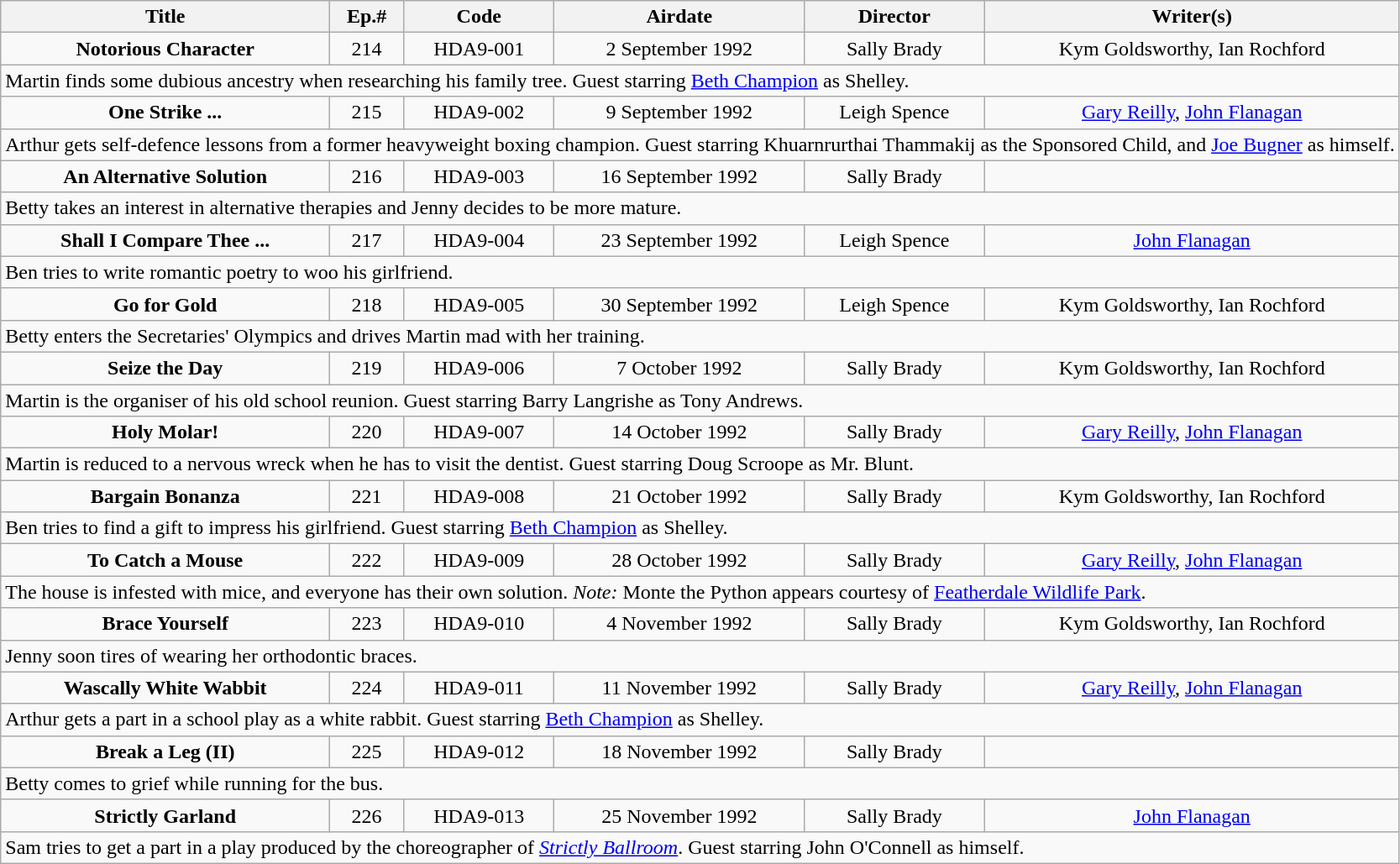<table class="wikitable">
<tr>
<th>Title</th>
<th>Ep.#</th>
<th>Code</th>
<th>Airdate</th>
<th>Director</th>
<th>Writer(s)</th>
</tr>
<tr align="center" |>
<td><strong>Notorious Character</strong></td>
<td>214</td>
<td>HDA9-001</td>
<td>2 September 1992</td>
<td>Sally Brady</td>
<td>Kym Goldsworthy, Ian Rochford</td>
</tr>
<tr>
<td colspan="6">Martin finds some dubious ancestry when researching his family tree. Guest starring <a href='#'>Beth Champion</a> as Shelley.</td>
</tr>
<tr align="center">
<td><strong>One Strike ...</strong></td>
<td>215</td>
<td>HDA9-002</td>
<td>9 September 1992</td>
<td>Leigh Spence</td>
<td><a href='#'>Gary Reilly</a>, <a href='#'>John Flanagan</a></td>
</tr>
<tr>
<td colspan="6">Arthur gets self-defence lessons from a former heavyweight boxing champion. Guest starring Khuarnrurthai Thammakij as the Sponsored Child, and <a href='#'>Joe Bugner</a> as himself.</td>
</tr>
<tr align="center" |>
<td><strong>An Alternative Solution</strong></td>
<td>216</td>
<td>HDA9-003</td>
<td>16 September 1992</td>
<td>Sally Brady</td>
<td></td>
</tr>
<tr>
<td colspan="6">Betty takes an interest in alternative therapies and Jenny decides to be more mature.</td>
</tr>
<tr align="center">
<td><strong>Shall I Compare Thee ...</strong></td>
<td>217</td>
<td>HDA9-004</td>
<td>23 September 1992</td>
<td>Leigh Spence</td>
<td><a href='#'>John Flanagan</a></td>
</tr>
<tr>
<td colspan="6">Ben tries to write romantic poetry to woo his girlfriend.</td>
</tr>
<tr align="center" |>
<td><strong>Go for Gold</strong></td>
<td>218</td>
<td>HDA9-005</td>
<td>30 September 1992</td>
<td>Leigh Spence</td>
<td>Kym Goldsworthy, Ian Rochford</td>
</tr>
<tr>
<td colspan="6">Betty enters the Secretaries' Olympics and drives Martin mad with her training.</td>
</tr>
<tr align="center">
<td><strong>Seize the Day</strong></td>
<td>219</td>
<td>HDA9-006</td>
<td>7 October 1992</td>
<td>Sally Brady</td>
<td>Kym Goldsworthy, Ian Rochford</td>
</tr>
<tr>
<td colspan="6">Martin is the organiser of his old school reunion. Guest starring Barry Langrishe as Tony Andrews.</td>
</tr>
<tr align="center" |>
<td><strong>Holy Molar!</strong></td>
<td>220</td>
<td>HDA9-007</td>
<td>14 October 1992</td>
<td>Sally Brady</td>
<td><a href='#'>Gary Reilly</a>, <a href='#'>John Flanagan</a></td>
</tr>
<tr>
<td colspan="6">Martin is reduced to a nervous wreck when he has to visit the dentist. Guest starring Doug Scroope as Mr. Blunt.</td>
</tr>
<tr align="center">
<td><strong>Bargain Bonanza</strong></td>
<td>221</td>
<td>HDA9-008</td>
<td>21 October 1992</td>
<td>Sally Brady</td>
<td>Kym Goldsworthy, Ian Rochford</td>
</tr>
<tr>
<td colspan="6">Ben tries to find a gift to impress his girlfriend. Guest starring <a href='#'>Beth Champion</a> as Shelley.</td>
</tr>
<tr align="center" |>
<td><strong>To Catch a Mouse</strong></td>
<td>222</td>
<td>HDA9-009</td>
<td>28 October 1992</td>
<td>Sally Brady</td>
<td><a href='#'>Gary Reilly</a>, <a href='#'>John Flanagan</a></td>
</tr>
<tr>
<td colspan="6">The house is infested with mice, and everyone has their own solution. <em>Note:</em> Monte the Python appears courtesy of <a href='#'>Featherdale Wildlife Park</a>.</td>
</tr>
<tr align="center">
<td><strong>Brace Yourself</strong></td>
<td>223</td>
<td>HDA9-010</td>
<td>4 November 1992</td>
<td>Sally Brady</td>
<td>Kym Goldsworthy, Ian Rochford</td>
</tr>
<tr>
<td colspan="6">Jenny soon tires of wearing her orthodontic braces.</td>
</tr>
<tr align="center" |>
<td><strong>Wascally White Wabbit</strong></td>
<td>224</td>
<td>HDA9-011</td>
<td>11 November 1992</td>
<td>Sally Brady</td>
<td><a href='#'>Gary Reilly</a>, <a href='#'>John Flanagan</a></td>
</tr>
<tr>
<td colspan="6">Arthur gets a part in a school play as a white rabbit. Guest starring <a href='#'>Beth Champion</a> as Shelley.</td>
</tr>
<tr align="center">
<td><strong>Break a Leg (II)</strong></td>
<td>225</td>
<td>HDA9-012</td>
<td>18 November 1992</td>
<td>Sally Brady</td>
<td></td>
</tr>
<tr>
<td colspan="6">Betty comes to grief while running for the bus.</td>
</tr>
<tr align="center" |>
<td><strong>Strictly Garland</strong></td>
<td>226</td>
<td>HDA9-013</td>
<td>25 November 1992</td>
<td>Sally Brady</td>
<td><a href='#'>John Flanagan</a></td>
</tr>
<tr>
<td colspan="6">Sam tries to get a part in a play produced by the choreographer of <em><a href='#'>Strictly Ballroom</a></em>. Guest starring John O'Connell as himself.</td>
</tr>
</table>
